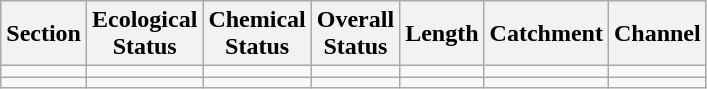<table class="wikitable">
<tr>
<th>Section</th>
<th>Ecological<br>Status</th>
<th>Chemical<br>Status</th>
<th>Overall<br>Status</th>
<th>Length</th>
<th>Catchment</th>
<th>Channel</th>
</tr>
<tr>
<td></td>
<td></td>
<td></td>
<td></td>
<td></td>
<td></td>
<td></td>
</tr>
<tr>
<td></td>
<td></td>
<td></td>
<td></td>
<td></td>
<td></td>
<td></td>
</tr>
</table>
